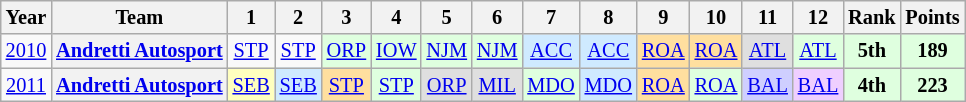<table class="wikitable" style="text-align:center; font-size:85%">
<tr>
<th>Year</th>
<th>Team</th>
<th>1</th>
<th>2</th>
<th>3</th>
<th>4</th>
<th>5</th>
<th>6</th>
<th>7</th>
<th>8</th>
<th>9</th>
<th>10</th>
<th>11</th>
<th>12</th>
<th>Rank</th>
<th>Points</th>
</tr>
<tr>
<td><a href='#'>2010</a></td>
<th nowrap><a href='#'>Andretti Autosport</a></th>
<td><a href='#'>STP</a></td>
<td><a href='#'>STP</a></td>
<td style="background:#DFFFDF;"><a href='#'>ORP</a><br></td>
<td style="background:#DFFFDF;"><a href='#'>IOW</a><br></td>
<td style="background:#DFFFDF;"><a href='#'>NJM</a><br></td>
<td style="background:#DFFFDF;"><a href='#'>NJM</a><br></td>
<td style="background:#CFEAFF;"><a href='#'>ACC</a><br></td>
<td style="background:#CFEAFF;"><a href='#'>ACC</a><br></td>
<td style="background:#FFDF9F;"><a href='#'>ROA</a><br></td>
<td style="background:#FFDF9F;"><a href='#'>ROA</a><br></td>
<td style="background:#DFDFDF;"><a href='#'>ATL</a><br></td>
<td style="background:#DFFFDF;"><a href='#'>ATL</a><br></td>
<td style="background:#DFFFDF;"><strong>5th</strong></td>
<td style="background:#DFFFDF;"><strong>189</strong></td>
</tr>
<tr>
<td><a href='#'>2011</a></td>
<th nowrap><a href='#'>Andretti Autosport</a></th>
<td style="background:#FFFFBF;"><a href='#'>SEB</a><br></td>
<td style="background:#CFEAFF;"><a href='#'>SEB</a><br></td>
<td style="background:#FFDF9F;"><a href='#'>STP</a><br></td>
<td style="background:#DFFFDF;"><a href='#'>STP</a><br></td>
<td style="background:#DFDFDF;"><a href='#'>ORP</a><br></td>
<td style="background:#DFDFDF;"><a href='#'>MIL</a><br></td>
<td style="background:#DFFFDF;"><a href='#'>MDO</a><br></td>
<td style="background:#CFEAFF;"><a href='#'>MDO</a><br></td>
<td style="background:#FFDF9F;"><a href='#'>ROA</a><br></td>
<td style="background:#DFFFDF;"><a href='#'>ROA</a><br></td>
<td style="background:#CFCFFF;"><a href='#'>BAL</a><br></td>
<td style="background:#EFCFFF;"><a href='#'>BAL</a><br></td>
<td style="background:#DFFFDF;"><strong>4th</strong></td>
<td style="background:#DFFFDF;"><strong>223</strong></td>
</tr>
</table>
